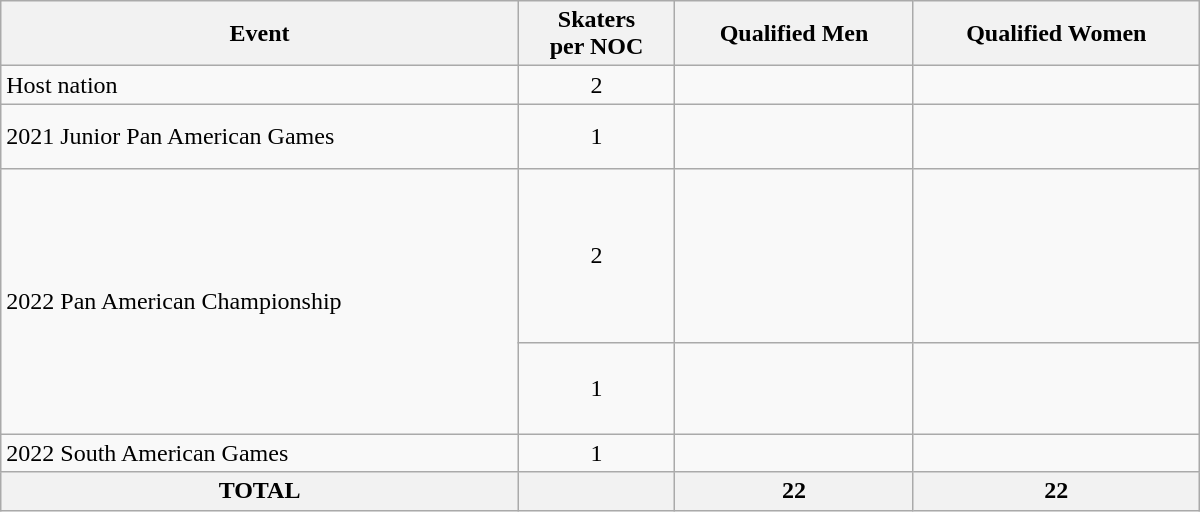<table class="wikitable" width=800>
<tr>
<th>Event</th>
<th>Skaters<br> per NOC</th>
<th>Qualified Men</th>
<th>Qualified Women</th>
</tr>
<tr>
<td>Host nation</td>
<td align="center">2</td>
<td></td>
<td></td>
</tr>
<tr>
<td>2021 Junior Pan American Games</td>
<td align="center">1</td>
<td><br><br></td>
<td><br></td>
</tr>
<tr>
<td rowspan=2>2022 Pan American Championship</td>
<td align="center">2</td>
<td><br><br><br><br><br></td>
<td><br><br><br><br><br><br></td>
</tr>
<tr>
<td align="center">1</td>
<td><br><br><br></td>
<td><br></td>
</tr>
<tr>
<td>2022 South American Games</td>
<td align="center">1</td>
<td><br></td>
<td><br></td>
</tr>
<tr>
<th>TOTAL</th>
<th></th>
<th>22</th>
<th>22</th>
</tr>
</table>
